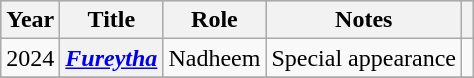<table class="wikitable sortable plainrowheaders">
<tr style="background:#ccc; text-align:center;">
<th scope="col">Year</th>
<th scope="col">Title</th>
<th scope="col">Role</th>
<th scope="col">Notes</th>
<th scope="col" class="unsortable"></th>
</tr>
<tr>
<td>2024</td>
<th scope="row"><em><a href='#'>Fureytha</a></em></th>
<td>Nadheem</td>
<td>Special appearance</td>
<td style="text-align:center;"></td>
</tr>
<tr>
</tr>
</table>
